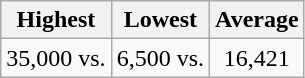<table class="wikitable">
<tr>
<th>Highest</th>
<th>Lowest</th>
<th>Average</th>
</tr>
<tr>
<td align="center">35,000 vs. </td>
<td align="center">6,500 vs. </td>
<td align="center">16,421</td>
</tr>
</table>
